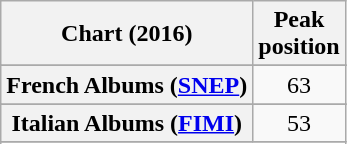<table class="wikitable sortable plainrowheaders" style="text-align:center">
<tr>
<th scope="col">Chart (2016)</th>
<th scope="col">Peak<br> position</th>
</tr>
<tr>
</tr>
<tr>
</tr>
<tr>
</tr>
<tr>
</tr>
<tr>
<th scope="row">French Albums (<a href='#'>SNEP</a>)</th>
<td>63</td>
</tr>
<tr>
</tr>
<tr>
</tr>
<tr>
</tr>
<tr>
<th scope="row">Italian Albums (<a href='#'>FIMI</a>)</th>
<td>53</td>
</tr>
<tr>
</tr>
<tr>
</tr>
<tr>
</tr>
<tr>
</tr>
<tr>
</tr>
<tr>
</tr>
</table>
